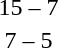<table style="text-align:center">
<tr>
<th width=200></th>
<th width=100></th>
<th width=200></th>
</tr>
<tr>
<td align=right><strong></strong></td>
<td>15 – 7</td>
<td align=left></td>
</tr>
<tr>
<td align=right><strong></strong></td>
<td>7 – 5</td>
<td align=left><strong></strong></td>
</tr>
</table>
